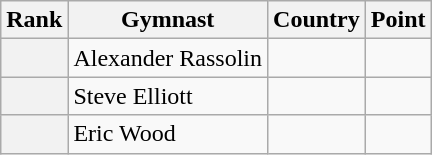<table class="wikitable sortable">
<tr>
<th>Rank</th>
<th>Gymnast</th>
<th>Country</th>
<th>Point</th>
</tr>
<tr>
<th></th>
<td>Alexander Rassolin</td>
<td></td>
<td></td>
</tr>
<tr>
<th></th>
<td>Steve Elliott</td>
<td></td>
<td></td>
</tr>
<tr>
<th></th>
<td>Eric Wood</td>
<td></td>
<td></td>
</tr>
</table>
